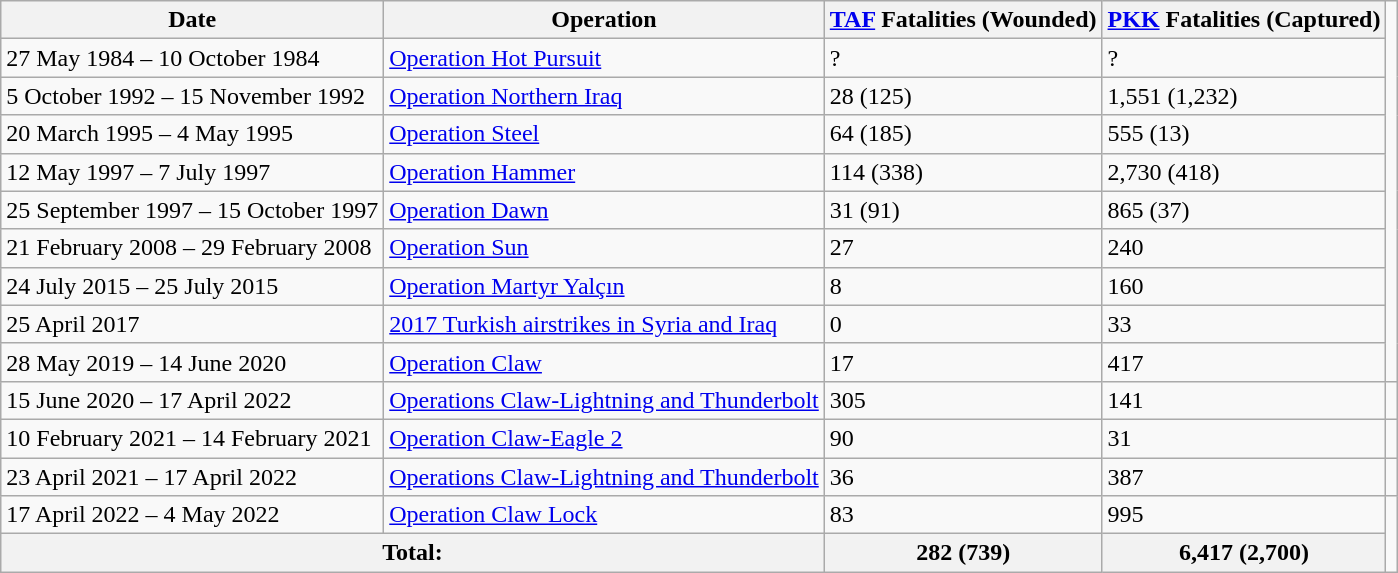<table class="wikitable sortable collapsible">
<tr>
<th>Date</th>
<th>Operation</th>
<th><a href='#'>TAF</a> Fatalities (Wounded)</th>
<th><a href='#'>PKK</a> Fatalities (Captured)</th>
</tr>
<tr>
<td>27 May 1984 – 10 October 1984</td>
<td><a href='#'>Operation Hot Pursuit</a></td>
<td>?</td>
<td>?</td>
</tr>
<tr>
<td>5 October 1992 – 15 November 1992</td>
<td><a href='#'>Operation Northern Iraq</a></td>
<td>28 (125)</td>
<td>1,551 (1,232)</td>
</tr>
<tr>
<td>20 March 1995 – 4 May 1995</td>
<td><a href='#'>Operation Steel</a></td>
<td>64 (185)</td>
<td>555 (13)</td>
</tr>
<tr>
<td>12 May 1997 – 7 July 1997</td>
<td><a href='#'>Operation Hammer</a></td>
<td>114 (338)</td>
<td>2,730 (418)</td>
</tr>
<tr>
<td>25 September 1997 – 15 October 1997</td>
<td><a href='#'>Operation Dawn</a></td>
<td>31 (91)</td>
<td>865 (37)</td>
</tr>
<tr>
<td>21 February 2008 – 29 February 2008</td>
<td><a href='#'>Operation Sun</a></td>
<td>27</td>
<td>240</td>
</tr>
<tr>
<td>24 July 2015 – 25 July 2015</td>
<td><a href='#'>Operation Martyr Yalçın</a></td>
<td>8</td>
<td>160</td>
</tr>
<tr>
<td>25 April 2017</td>
<td><a href='#'>2017 Turkish airstrikes in Syria and Iraq</a></td>
<td>0</td>
<td>33</td>
</tr>
<tr>
<td>28 May 2019 – 14 June 2020</td>
<td><a href='#'>Operation Claw</a></td>
<td>17</td>
<td>417</td>
</tr>
<tr>
<td>15 June 2020  – 17 April 2022</td>
<td><a href='#'>Operations Claw-Lightning and Thunderbolt</a></td>
<td>305</td>
<td>141</td>
<td></td>
</tr>
<tr>
<td>10 February 2021  – 14 February 2021</td>
<td><a href='#'>Operation Claw-Eagle 2</a></td>
<td>90</td>
<td>31</td>
<td></td>
</tr>
<tr>
<td>23 April 2021 – 17 April 2022</td>
<td><a href='#'>Operations Claw-Lightning and Thunderbolt</a></td>
<td>36</td>
<td>387</td>
<td></td>
</tr>
<tr>
<td>17 April 2022 – 4 May 2022</td>
<td><a href='#'>Operation Claw Lock</a></td>
<td>83</td>
<td>995</td>
</tr>
<tr>
<th colspan="2">Total:</th>
<th>282 (739)</th>
<th>6,417 (2,700)</th>
</tr>
</table>
